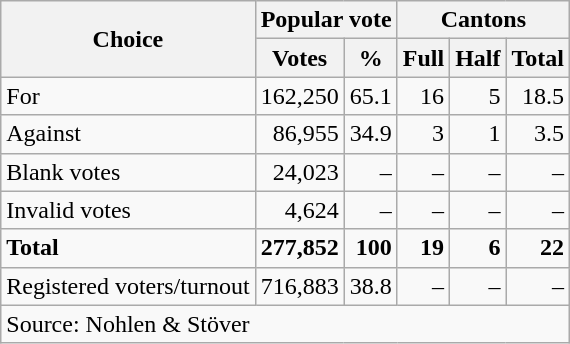<table class=wikitable style=text-align:right>
<tr>
<th rowspan=2>Choice</th>
<th colspan=2>Popular vote</th>
<th colspan=3>Cantons</th>
</tr>
<tr>
<th>Votes</th>
<th>%</th>
<th>Full</th>
<th>Half</th>
<th>Total</th>
</tr>
<tr>
<td align=left>For</td>
<td>162,250</td>
<td>65.1</td>
<td>16</td>
<td>5</td>
<td>18.5</td>
</tr>
<tr>
<td align=left>Against</td>
<td>86,955</td>
<td>34.9</td>
<td>3</td>
<td>1</td>
<td>3.5</td>
</tr>
<tr>
<td align=left>Blank votes</td>
<td>24,023</td>
<td>–</td>
<td>–</td>
<td>–</td>
<td>–</td>
</tr>
<tr>
<td align=left>Invalid votes</td>
<td>4,624</td>
<td>–</td>
<td>–</td>
<td>–</td>
<td>–</td>
</tr>
<tr>
<td align=left><strong>Total</strong></td>
<td><strong>277,852</strong></td>
<td><strong>100</strong></td>
<td><strong>19</strong></td>
<td><strong>6</strong></td>
<td><strong>22</strong></td>
</tr>
<tr>
<td align=left>Registered voters/turnout</td>
<td>716,883</td>
<td>38.8</td>
<td>–</td>
<td>–</td>
<td>–</td>
</tr>
<tr>
<td align=left colspan=6>Source: Nohlen & Stöver</td>
</tr>
</table>
